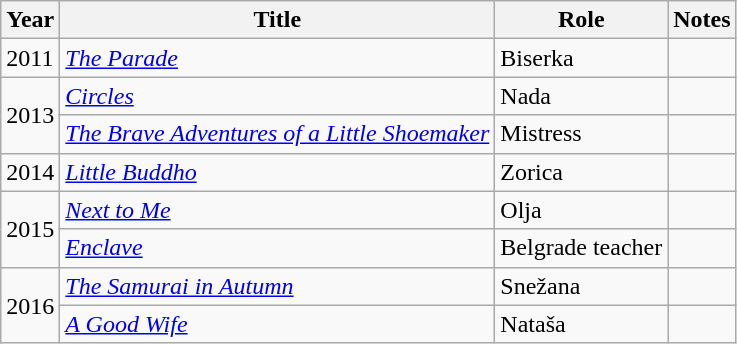<table class="wikitable sortable">
<tr>
<th>Year</th>
<th>Title</th>
<th>Role</th>
<th class="unsortable">Notes</th>
</tr>
<tr>
<td>2011</td>
<td><em><a href='#'>The Parade</a></em></td>
<td>Biserka</td>
<td></td>
</tr>
<tr>
<td rowspan=2>2013</td>
<td><em><a href='#'>Circles</a></em></td>
<td>Nada</td>
<td></td>
</tr>
<tr>
<td><em><a href='#'>The Brave Adventures of a Little Shoemaker</a></em></td>
<td>Mistress</td>
<td></td>
</tr>
<tr>
<td>2014</td>
<td><em><a href='#'>Little Buddho</a></em></td>
<td>Zorica</td>
<td></td>
</tr>
<tr>
<td rowspan=2>2015</td>
<td><em><a href='#'>Next to Me</a></em></td>
<td>Olja</td>
<td></td>
</tr>
<tr>
<td><em><a href='#'>Enclave</a></em></td>
<td>Belgrade teacher</td>
<td></td>
</tr>
<tr>
<td rowspan=2>2016</td>
<td><em><a href='#'>The Samurai in Autumn</a></em></td>
<td>Snežana</td>
<td></td>
</tr>
<tr>
<td><em><a href='#'>A Good Wife</a></em></td>
<td>Nataša</td>
<td></td>
</tr>
</table>
